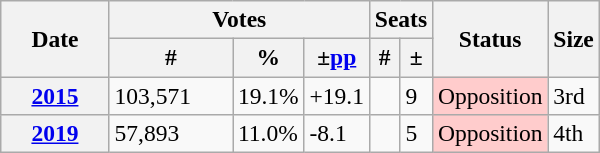<table class="wikitable" style="font-size:98%;">
<tr>
<th width="65" rowspan="2">Date</th>
<th colspan="3">Votes</th>
<th colspan="2">Seats</th>
<th rowspan="2">Status</th>
<th rowspan="2">Size</th>
</tr>
<tr>
<th width="75">#</th>
<th>%</th>
<th>±<a href='#'>pp</a></th>
<th>#</th>
<th>±</th>
</tr>
<tr>
<th><a href='#'>2015</a></th>
<td>103,571</td>
<td>19.1%</td>
<td>+19.1</td>
<td style="text-align:center;"></td>
<td>9</td>
<td style="background-color:#fcc;">Opposition</td>
<td>3rd</td>
</tr>
<tr>
<th><a href='#'>2019</a></th>
<td>57,893</td>
<td>11.0%</td>
<td>-8.1</td>
<td style="text-align:center;"></td>
<td>5</td>
<td style="background-color:#fcc;">Opposition</td>
<td>4th</td>
</tr>
</table>
